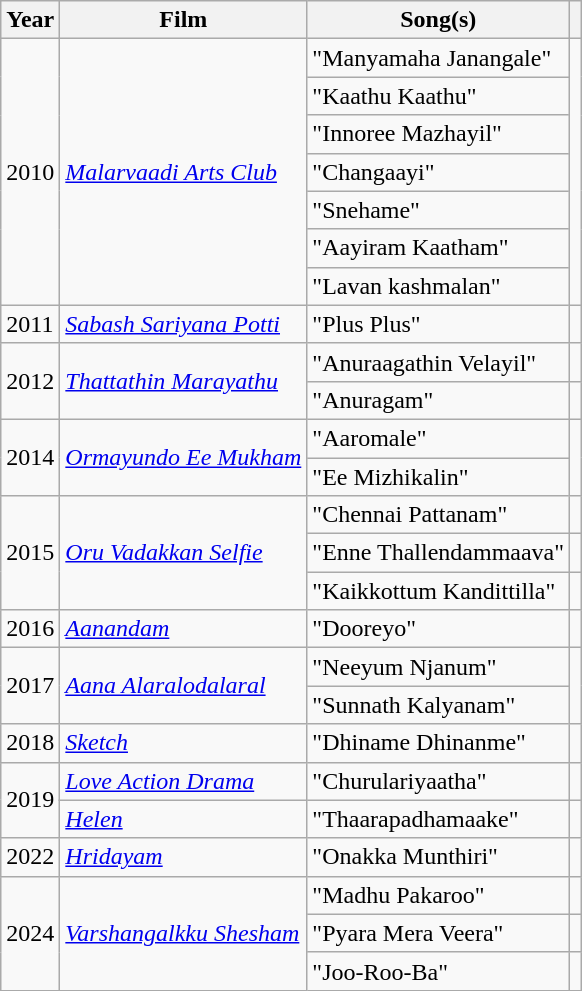<table class="wikitable sortable">
<tr>
<th>Year</th>
<th>Film</th>
<th>Song(s)</th>
<th class="unsortable"></th>
</tr>
<tr>
<td rowspan="7">2010</td>
<td rowspan="7"><em><a href='#'>Malarvaadi Arts Club</a></em></td>
<td>"Manyamaha Janangale"</td>
<td rowspan="7"></td>
</tr>
<tr>
<td>"Kaathu Kaathu"</td>
</tr>
<tr>
<td>"Innoree Mazhayil"</td>
</tr>
<tr>
<td>"Changaayi"</td>
</tr>
<tr>
<td>"Snehame"</td>
</tr>
<tr>
<td>"Aayiram Kaatham"</td>
</tr>
<tr>
<td>"Lavan kashmalan"</td>
</tr>
<tr>
<td>2011</td>
<td><em><a href='#'>Sabash Sariyana Potti</a></em></td>
<td>"Plus Plus"</td>
<td></td>
</tr>
<tr>
<td rowspan="2">2012</td>
<td rowspan="2"><em><a href='#'>Thattathin Marayathu</a></em></td>
<td>"Anuraagathin Velayil"</td>
<td></td>
</tr>
<tr>
<td>"Anuragam"</td>
<td></td>
</tr>
<tr>
<td rowspan="2">2014</td>
<td rowspan="2"><em><a href='#'>Ormayundo Ee Mukham</a></em></td>
<td>"Aaromale"</td>
<td rowspan="2"></td>
</tr>
<tr>
<td>"Ee Mizhikalin"</td>
</tr>
<tr>
<td rowspan="3">2015</td>
<td rowspan="3"><em><a href='#'>Oru Vadakkan Selfie</a></em></td>
<td>"Chennai Pattanam"</td>
<td></td>
</tr>
<tr>
<td>"Enne Thallendammaava"</td>
<td></td>
</tr>
<tr>
<td>"Kaikkottum Kandittilla"</td>
<td></td>
</tr>
<tr>
<td>2016</td>
<td><em><a href='#'>Aanandam</a></em></td>
<td>"Dooreyo"</td>
<td></td>
</tr>
<tr>
<td rowspan="2">2017</td>
<td rowspan="2"><em><a href='#'>Aana Alaralodalaral</a></em></td>
<td>"Neeyum Njanum"</td>
<td rowspan="2"></td>
</tr>
<tr>
<td>"Sunnath Kalyanam"</td>
</tr>
<tr>
<td>2018</td>
<td><em><a href='#'>Sketch</a></em></td>
<td>"Dhiname Dhinanme"</td>
<td></td>
</tr>
<tr>
<td rowspan="2">2019</td>
<td><em><a href='#'>Love Action Drama</a></em></td>
<td>"Churulariyaatha"</td>
<td></td>
</tr>
<tr>
<td><em><a href='#'>Helen</a></em></td>
<td>"Thaarapadhamaake"</td>
<td></td>
</tr>
<tr>
<td>2022</td>
<td><em><a href='#'>Hridayam</a></em></td>
<td>"Onakka Munthiri"</td>
<td></td>
</tr>
<tr>
<td rowspan="3">2024</td>
<td rowspan="3"><em><a href='#'>Varshangalkku Shesham</a></em></td>
<td>"Madhu Pakaroo"</td>
<td></td>
</tr>
<tr>
<td>"Pyara Mera Veera"</td>
<td></td>
</tr>
<tr>
<td>"Joo-Roo-Ba"</td>
<td></td>
</tr>
</table>
